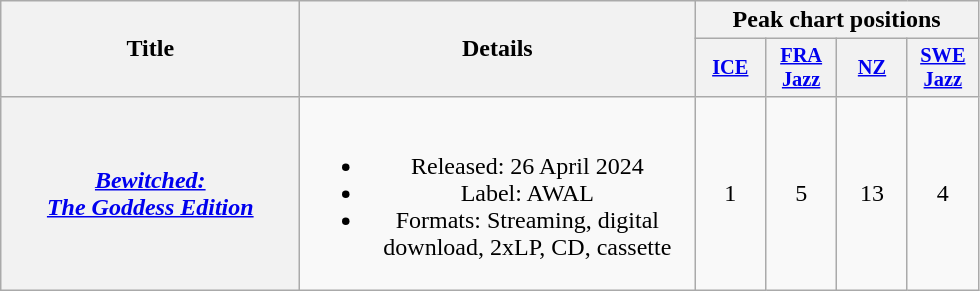<table class="wikitable plainrowheaders" style="text-align:center">
<tr>
<th scope="col" rowspan="2" style="width:12em;">Title</th>
<th scope="col" rowspan="2" style="width:16em;">Details</th>
<th scope="col" colspan="4">Peak chart positions</th>
</tr>
<tr>
<th scope="col" style="width:3em;font-size:85%;"><a href='#'>ICE</a><br></th>
<th scope="col" style="width:3em;font-size:85%;"><a href='#'>FRA<br>Jazz</a><br></th>
<th scope="col" style="width:3em;font-size:85%;"><a href='#'>NZ</a><br></th>
<th scope="col" style="width:3em;font-size:85%;"><a href='#'>SWE<br>Jazz</a><br></th>
</tr>
<tr>
<th scope="row"><em><a href='#'>Bewitched:<br>The Goddess Edition</a></em></th>
<td><br><ul><li>Released: 26 April 2024</li><li>Label: AWAL</li><li>Formats: Streaming, digital download, 2xLP, CD, cassette</li></ul></td>
<td>1</td>
<td>5</td>
<td>13</td>
<td>4</td>
</tr>
</table>
